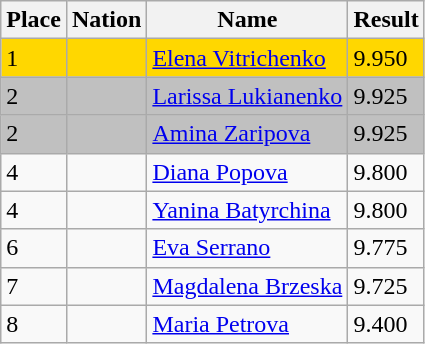<table class="wikitable">
<tr>
<th>Place</th>
<th>Nation</th>
<th>Name</th>
<th>Result</th>
</tr>
<tr bgcolor=gold>
<td>1</td>
<td></td>
<td><a href='#'>Elena Vitrichenko</a></td>
<td>9.950</td>
</tr>
<tr bgcolor=silver>
<td>2</td>
<td></td>
<td><a href='#'>Larissa Lukianenko</a></td>
<td>9.925</td>
</tr>
<tr bgcolor=silver>
<td>2</td>
<td></td>
<td><a href='#'>Amina Zaripova</a></td>
<td>9.925</td>
</tr>
<tr>
<td>4</td>
<td></td>
<td><a href='#'>Diana Popova</a></td>
<td>9.800</td>
</tr>
<tr>
<td>4</td>
<td></td>
<td><a href='#'>Yanina Batyrchina</a></td>
<td>9.800</td>
</tr>
<tr>
<td>6</td>
<td></td>
<td><a href='#'>Eva Serrano</a></td>
<td>9.775</td>
</tr>
<tr>
<td>7</td>
<td></td>
<td><a href='#'>Magdalena Brzeska</a></td>
<td>9.725</td>
</tr>
<tr>
<td>8</td>
<td></td>
<td><a href='#'>Maria Petrova</a></td>
<td>9.400</td>
</tr>
</table>
